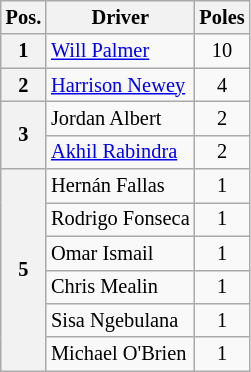<table class="wikitable" style="font-size:85%; text-align:center">
<tr>
<th>Pos.</th>
<th>Driver</th>
<th>Poles</th>
</tr>
<tr>
<th>1</th>
<td align=left> <a href='#'>Will Palmer</a></td>
<td>10</td>
</tr>
<tr>
<th>2</th>
<td align=left> <a href='#'>Harrison Newey</a></td>
<td>4</td>
</tr>
<tr>
<th rowspan=2>3</th>
<td align=left> Jordan Albert</td>
<td>2</td>
</tr>
<tr>
<td align=left> <a href='#'>Akhil Rabindra</a></td>
<td>2</td>
</tr>
<tr>
<th rowspan=6>5</th>
<td align=left> Hernán Fallas</td>
<td>1</td>
</tr>
<tr>
<td align=left> Rodrigo Fonseca</td>
<td>1</td>
</tr>
<tr>
<td align=left> Omar Ismail</td>
<td>1</td>
</tr>
<tr>
<td align=left> Chris Mealin</td>
<td>1</td>
</tr>
<tr>
<td align=left> Sisa Ngebulana</td>
<td>1</td>
</tr>
<tr>
<td align=left> Michael O'Brien</td>
<td>1</td>
</tr>
</table>
